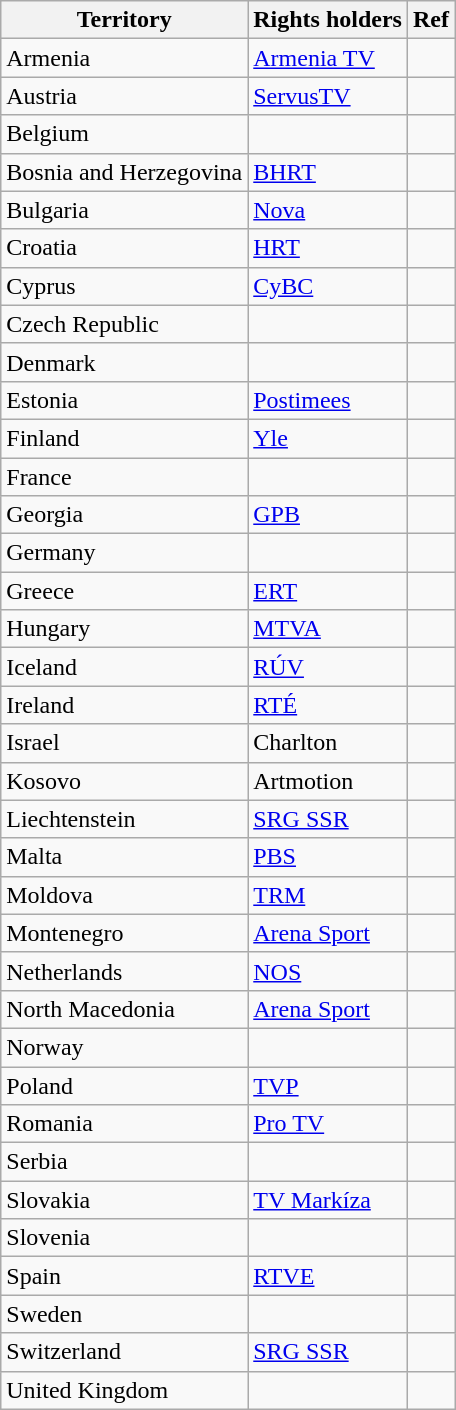<table class=wikitable>
<tr>
<th>Territory</th>
<th>Rights holders</th>
<th>Ref</th>
</tr>
<tr>
<td>Armenia</td>
<td><a href='#'>Armenia TV</a></td>
<td></td>
</tr>
<tr>
<td>Austria</td>
<td><a href='#'>ServusTV</a></td>
<td></td>
</tr>
<tr>
<td>Belgium</td>
<td></td>
<td></td>
</tr>
<tr>
<td>Bosnia and Herzegovina</td>
<td><a href='#'>BHRT</a></td>
<td></td>
</tr>
<tr>
<td>Bulgaria</td>
<td><a href='#'>Nova</a></td>
<td></td>
</tr>
<tr>
<td>Croatia</td>
<td><a href='#'>HRT</a></td>
<td></td>
</tr>
<tr>
<td>Cyprus</td>
<td><a href='#'>CyBC</a></td>
<td></td>
</tr>
<tr>
<td>Czech Republic</td>
<td></td>
<td></td>
</tr>
<tr>
<td>Denmark</td>
<td></td>
<td></td>
</tr>
<tr>
<td>Estonia</td>
<td><a href='#'>Postimees</a></td>
<td></td>
</tr>
<tr>
<td>Finland</td>
<td><a href='#'>Yle</a></td>
<td></td>
</tr>
<tr>
<td>France</td>
<td></td>
<td></td>
</tr>
<tr>
<td>Georgia</td>
<td><a href='#'>GPB</a></td>
<td></td>
</tr>
<tr>
<td>Germany</td>
<td></td>
<td></td>
</tr>
<tr>
<td>Greece</td>
<td><a href='#'>ERT</a></td>
<td></td>
</tr>
<tr>
<td>Hungary</td>
<td><a href='#'>MTVA</a></td>
<td></td>
</tr>
<tr>
<td>Iceland</td>
<td><a href='#'>RÚV</a></td>
<td></td>
</tr>
<tr>
<td>Ireland</td>
<td><a href='#'>RTÉ</a></td>
<td></td>
</tr>
<tr>
<td>Israel</td>
<td>Charlton</td>
<td></td>
</tr>
<tr>
<td>Kosovo</td>
<td>Artmotion</td>
<td></td>
</tr>
<tr>
<td>Liechtenstein</td>
<td><a href='#'>SRG SSR</a></td>
<td></td>
</tr>
<tr>
<td>Malta</td>
<td><a href='#'>PBS</a></td>
<td></td>
</tr>
<tr>
<td>Moldova</td>
<td><a href='#'>TRM</a></td>
<td></td>
</tr>
<tr>
<td>Montenegro</td>
<td><a href='#'>Arena Sport</a></td>
<td></td>
</tr>
<tr>
<td>Netherlands</td>
<td><a href='#'>NOS</a></td>
<td></td>
</tr>
<tr>
<td>North Macedonia</td>
<td><a href='#'>Arena Sport</a></td>
<td></td>
</tr>
<tr>
<td>Norway</td>
<td></td>
<td></td>
</tr>
<tr>
<td>Poland</td>
<td><a href='#'>TVP</a></td>
<td></td>
</tr>
<tr>
<td>Romania</td>
<td><a href='#'>Pro TV</a></td>
<td></td>
</tr>
<tr>
<td>Serbia</td>
<td></td>
<td></td>
</tr>
<tr>
<td>Slovakia</td>
<td><a href='#'>TV Markíza</a></td>
<td></td>
</tr>
<tr>
<td>Slovenia</td>
<td></td>
<td></td>
</tr>
<tr>
<td>Spain</td>
<td><a href='#'>RTVE</a></td>
<td></td>
</tr>
<tr>
<td>Sweden</td>
<td></td>
<td></td>
</tr>
<tr>
<td>Switzerland</td>
<td><a href='#'>SRG SSR</a></td>
<td></td>
</tr>
<tr>
<td>United Kingdom</td>
<td></td>
<td></td>
</tr>
</table>
